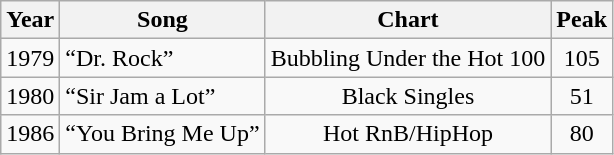<table class="wikitable">
<tr>
<th>Year</th>
<th>Song</th>
<th>Chart</th>
<th>Peak</th>
</tr>
<tr>
<td>1979</td>
<td>“Dr. Rock”</td>
<td align="center">Bubbling Under the Hot 100</td>
<td align="center">105</td>
</tr>
<tr>
<td>1980</td>
<td>“Sir Jam a Lot”</td>
<td align="center">Black Singles</td>
<td align="center">51</td>
</tr>
<tr>
<td>1986</td>
<td>“You Bring Me Up”</td>
<td align="center">Hot RnB/HipHop</td>
<td align="center">80</td>
</tr>
</table>
